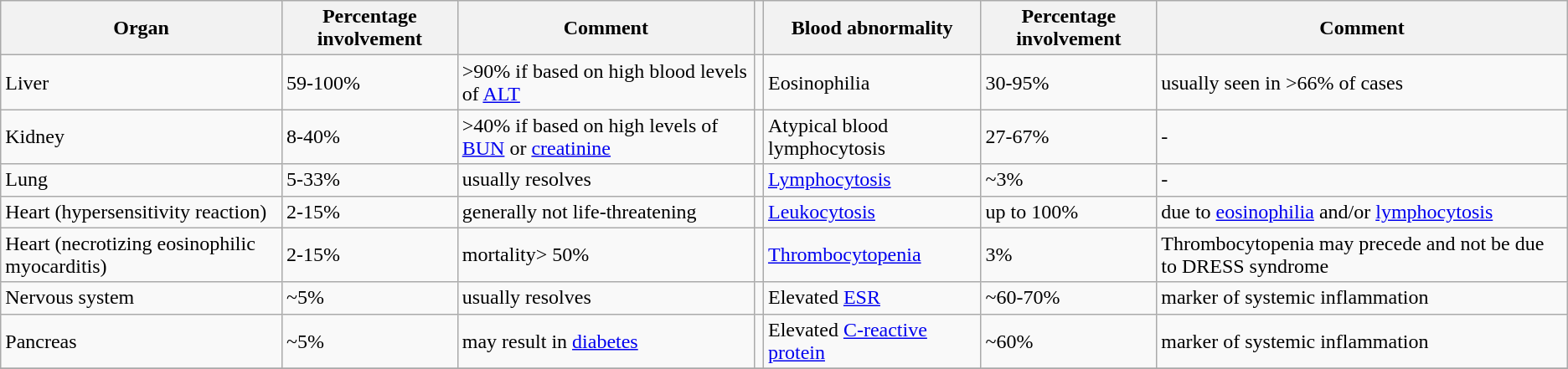<table class="wikitable">
<tr>
<th>Organ</th>
<th>Percentage involvement</th>
<th>Comment</th>
<th></th>
<th>Blood abnormality</th>
<th>Percentage involvement</th>
<th>Comment</th>
</tr>
<tr>
<td>Liver</td>
<td>59-100%</td>
<td>>90% if based on high blood levels of <a href='#'>ALT</a></td>
<td></td>
<td>Eosinophilia</td>
<td>30-95%</td>
<td>usually seen in >66% of cases</td>
</tr>
<tr>
<td>Kidney</td>
<td>8-40%</td>
<td>>40% if based on high levels of <a href='#'>BUN</a> or <a href='#'>creatinine</a></td>
<td></td>
<td>Atypical blood lymphocytosis</td>
<td>27-67%</td>
<td>-</td>
</tr>
<tr>
<td>Lung</td>
<td>5-33%</td>
<td>usually resolves</td>
<td></td>
<td><a href='#'>Lymphocytosis</a></td>
<td>~3%</td>
<td>-</td>
</tr>
<tr>
<td>Heart (hypersensitivity reaction)</td>
<td>2-15%</td>
<td>generally not life-threatening</td>
<td></td>
<td><a href='#'>Leukocytosis</a></td>
<td>up to 100%</td>
<td>due to <a href='#'>eosinophilia</a> and/or <a href='#'>lymphocytosis</a></td>
</tr>
<tr>
<td>Heart (necrotizing eosinophilic myocarditis)</td>
<td>2-15%</td>
<td>mortality> 50%</td>
<td></td>
<td><a href='#'>Thrombocytopenia</a></td>
<td>3%</td>
<td>Thrombocytopenia may precede and not be due to DRESS syndrome</td>
</tr>
<tr>
<td>Nervous system</td>
<td>~5%</td>
<td>usually resolves</td>
<td></td>
<td>Elevated <a href='#'>ESR</a></td>
<td>~60-70%</td>
<td>marker of systemic inflammation</td>
</tr>
<tr>
<td>Pancreas</td>
<td>~5%</td>
<td>may result in <a href='#'>diabetes</a></td>
<td></td>
<td>Elevated <a href='#'>C-reactive protein</a></td>
<td>~60%</td>
<td>marker of systemic inflammation</td>
</tr>
<tr>
</tr>
</table>
